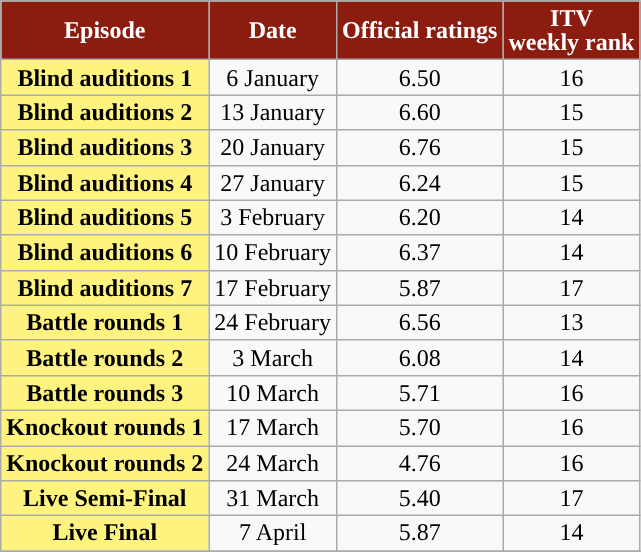<table class="wikitable" style="text-align:center; background:#f9f9f9; line-height:16px;">
<tr>
<th style="background:#8b1c10; color:white;">Episode</th>
<th style="background:#8b1c10; color:white;">Date</th>
<th style="background:#8b1c10; color:white;">Official ratings</th>
<th style="background:#8b1c10; color:white;">ITV<br>weekly rank</th>
</tr>
<tr>
<td style="background:#FFF380"><strong>Blind auditions 1</strong></td>
<td>6 January</td>
<td>6.50</td>
<td>16</td>
</tr>
<tr>
<td style="background:#FFF380"><strong>Blind auditions 2</strong></td>
<td>13 January</td>
<td>6.60</td>
<td>15</td>
</tr>
<tr>
<td style="background:#FFF380"><strong>Blind auditions 3</strong></td>
<td>20 January</td>
<td>6.76</td>
<td>15</td>
</tr>
<tr>
<td style="background:#FFF380"><strong>Blind auditions 4</strong></td>
<td>27 January</td>
<td>6.24</td>
<td>15</td>
</tr>
<tr>
<td style="background:#FFF380"><strong>Blind auditions 5</strong></td>
<td>3 February</td>
<td>6.20</td>
<td>14</td>
</tr>
<tr>
<td style="background:#FFF380"><strong>Blind auditions 6</strong></td>
<td>10 February</td>
<td>6.37</td>
<td>14</td>
</tr>
<tr>
<td style="background:#FFF380"><strong>Blind auditions 7</strong></td>
<td>17 February</td>
<td>5.87</td>
<td>17</td>
</tr>
<tr>
<td style="background:#FFF380"><strong>Battle rounds 1</strong></td>
<td>24 February</td>
<td>6.56</td>
<td>13</td>
</tr>
<tr>
<td style="background:#FFF380"><strong>Battle rounds 2</strong></td>
<td>3 March</td>
<td>6.08</td>
<td>14</td>
</tr>
<tr>
<td style="background:#FFF380"><strong>Battle rounds 3</strong></td>
<td>10 March</td>
<td>5.71</td>
<td>16</td>
</tr>
<tr>
<td style="background:#FFF380"><strong>Knockout rounds 1</strong></td>
<td>17 March</td>
<td>5.70</td>
<td>16</td>
</tr>
<tr>
<td style="background:#FFF380"><strong>Knockout rounds 2</strong></td>
<td>24 March</td>
<td>4.76</td>
<td>16</td>
</tr>
<tr>
<td style="background:#FFF380"><strong>Live Semi-Final</strong></td>
<td>31 March</td>
<td>5.40</td>
<td>17</td>
</tr>
<tr>
<td style="background:#FFF380"><strong>Live Final</strong></td>
<td>7 April</td>
<td>5.87</td>
<td>14</td>
</tr>
<tr>
</tr>
</table>
